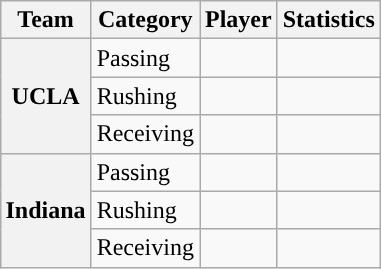<table class="wikitable" style="float:right">
<tr>
<th>Team</th>
<th>Category</th>
<th>Player</th>
<th>Statistics</th>
</tr>
<tr>
<th rowspan=3>UCLA</th>
<td>Passing</td>
<td></td>
<td></td>
</tr>
<tr>
<td>Rushing</td>
<td></td>
<td></td>
</tr>
<tr>
<td>Receiving</td>
<td></td>
<td></td>
</tr>
<tr>
<th rowspan=3>Indiana</th>
<td>Passing</td>
<td></td>
<td></td>
</tr>
<tr>
<td>Rushing</td>
<td></td>
<td></td>
</tr>
<tr>
<td>Receiving</td>
<td></td>
<td></td>
</tr>
</table>
